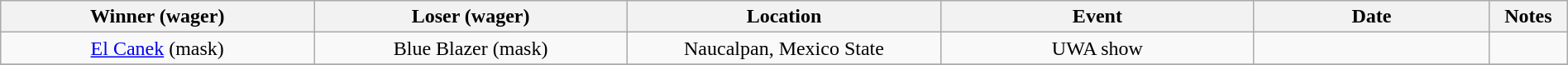<table class="wikitable sortable" width=100% style="text-align: center">
<tr>
<th width=20% scope="col">Winner (wager)</th>
<th width=20% scope="col">Loser (wager)</th>
<th width=20% scope="col">Location</th>
<th width=20% scope="col">Event</th>
<th width=15% scope="col">Date</th>
<th class="unsortable" width=5% scope="col">Notes</th>
</tr>
<tr>
<td><a href='#'>El Canek</a> (mask)</td>
<td Owen Hart>Blue Blazer (mask)</td>
<td>Naucalpan, Mexico State</td>
<td>UWA show</td>
<td></td>
<td></td>
</tr>
<tr style="text-align:center;">
</tr>
</table>
